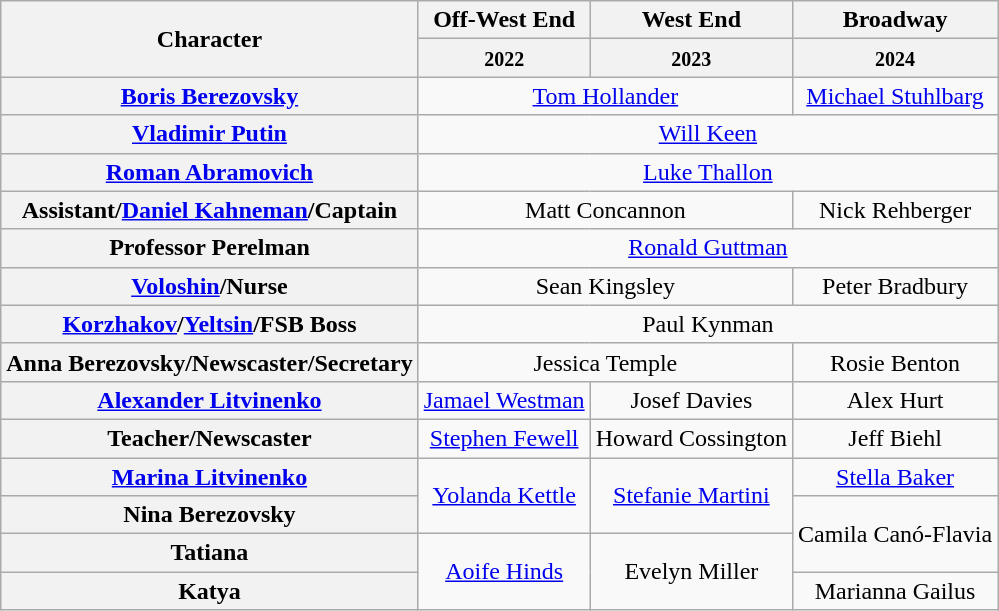<table class="wikitable">
<tr>
<th rowspan="2">Character</th>
<th>Off-West End</th>
<th>West End</th>
<th>Broadway</th>
</tr>
<tr>
<th><small>2022</small></th>
<th><small><strong>2023</strong></small></th>
<th><small><strong>2024</strong></small></th>
</tr>
<tr>
<th><a href='#'>Boris Berezovsky</a></th>
<td colspan="2" align="center"><a href='#'>Tom Hollander</a></td>
<td align="center"><a href='#'>Michael Stuhlbarg</a></td>
</tr>
<tr>
<th><a href='#'>Vladimir Putin</a></th>
<td colspan="3" align="center"><a href='#'>Will Keen</a></td>
</tr>
<tr>
<th><a href='#'>Roman Abramovich</a></th>
<td colspan="3" align="center"><a href='#'>Luke Thallon</a></td>
</tr>
<tr>
<th>Assistant/<a href='#'>Daniel Kahneman</a>/Captain</th>
<td colspan="2" align="center">Matt Concannon</td>
<td align="center">Nick Rehberger</td>
</tr>
<tr>
<th>Professor Perelman</th>
<td colspan="3" align="center"><a href='#'>Ronald Guttman</a></td>
</tr>
<tr>
<th><a href='#'>Voloshin</a>/Nurse</th>
<td colspan="2" align="center">Sean Kingsley</td>
<td align="center">Peter Bradbury</td>
</tr>
<tr>
<th><a href='#'>Korzhakov</a>/<a href='#'>Yeltsin</a>/FSB Boss</th>
<td colspan="3" align="center">Paul Kynman</td>
</tr>
<tr>
<th>Anna Berezovsky/Newscaster/Secretary</th>
<td colspan="2" align="center">Jessica Temple</td>
<td align="center">Rosie Benton</td>
</tr>
<tr>
<th><a href='#'>Alexander Litvinenko</a></th>
<td align="center"><a href='#'>Jamael Westman</a></td>
<td align="center">Josef Davies</td>
<td align="center">Alex Hurt</td>
</tr>
<tr>
<th>Teacher/Newscaster</th>
<td align="center"><a href='#'>Stephen Fewell</a></td>
<td align="center">Howard Cossington</td>
<td align="center">Jeff Biehl</td>
</tr>
<tr>
<th><a href='#'>Marina Litvinenko</a></th>
<td rowspan="2" align="center"><a href='#'>Yolanda Kettle</a></td>
<td rowspan="2" align="center"><a href='#'>Stefanie Martini</a></td>
<td align="center"><a href='#'>Stella Baker</a></td>
</tr>
<tr>
<th>Nina Berezovsky</th>
<td rowspan="2" align="center">Camila Canó-Flavia</td>
</tr>
<tr>
<th>Tatiana</th>
<td rowspan="2" align="center"><a href='#'>Aoife Hinds</a></td>
<td rowspan="2" align="center">Evelyn Miller</td>
</tr>
<tr>
<th>Katya</th>
<td align="center">Marianna Gailus</td>
</tr>
</table>
